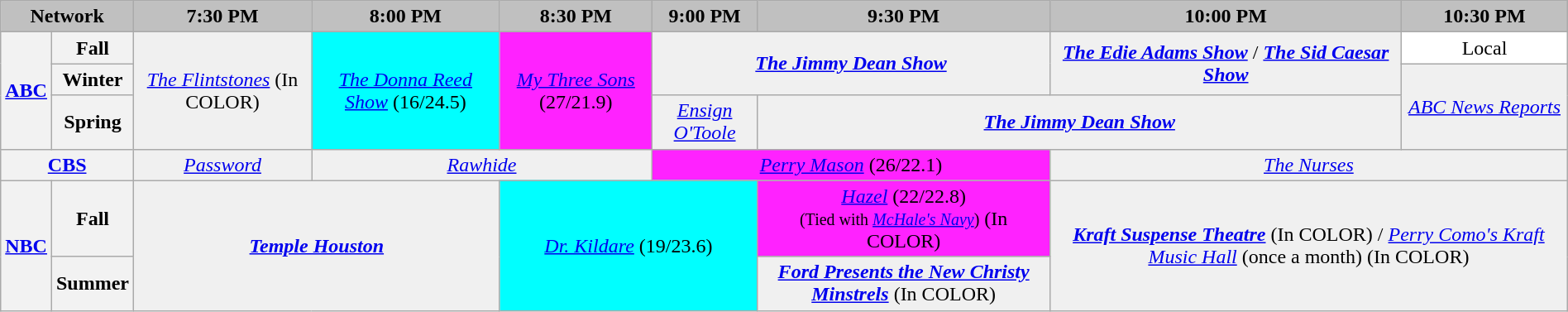<table class="wikitable" style="width:100%;margin-right:0;text-align:center">
<tr>
<th colspan="2" style="background-color:#C0C0C0;text-align:center">Network</th>
<th style="background-color:#C0C0C0;text-align:center">7:30 PM</th>
<th style="background-color:#C0C0C0;text-align:center">8:00 PM</th>
<th style="background-color:#C0C0C0;text-align:center">8:30 PM</th>
<th style="background-color:#C0C0C0;text-align:center">9:00 PM</th>
<th style="background-color:#C0C0C0;text-align:center">9:30 PM</th>
<th style="background-color:#C0C0C0;text-align:center">10:00 PM</th>
<th style="background-color:#C0C0C0;text-align:center">10:30 PM</th>
</tr>
<tr>
<th bgcolor="#C0C0C0" rowspan="3"><a href='#'>ABC</a></th>
<th>Fall</th>
<td bgcolor="#F0F0F0" rowspan="3"><em><a href='#'>The Flintstones</a></em> (In <span>C</span><span>O</span><span>L</span><span>O</span><span>R</span>)</td>
<td bgcolor="#00FFFF" rowspan="3"><em><a href='#'>The Donna Reed Show</a></em> (16/24.5)</td>
<td bgcolor="#FF22FF" rowspan="3"><em><a href='#'>My Three Sons</a></em> (27/21.9)</td>
<td bgcolor="#F0F0F0" colspan="2" rowspan="2"><strong><em><a href='#'>The Jimmy Dean Show</a></em></strong></td>
<td bgcolor="#F0F0F0" rowspan="2"><strong><em><a href='#'>The Edie Adams Show</a></em></strong> / <strong><em><a href='#'>The Sid Caesar Show</a></em></strong></td>
<td bgcolor="white">Local</td>
</tr>
<tr>
<th>Winter</th>
<td bgcolor="#F0F0F0" rowspan="2"><em><a href='#'>ABC News Reports</a></em></td>
</tr>
<tr>
<th>Spring</th>
<td bgcolor="#F0F0F0"><em><a href='#'>Ensign O'Toole</a></em></td>
<td bgcolor="#F0F0F0" colspan="2"><strong><em><a href='#'>The Jimmy Dean Show</a></em></strong></td>
</tr>
<tr>
<th bgcolor="#C0C0C0" colspan="2"><a href='#'>CBS</a></th>
<td bgcolor="#F0F0F0"><em><a href='#'>Password</a></em></td>
<td bgcolor="#F0F0F0" colspan="2"><em><a href='#'>Rawhide</a></em></td>
<td bgcolor="#FF22FF" colspan="2"><em><a href='#'>Perry Mason</a></em> (26/22.1)</td>
<td bgcolor="#F0F0F0" colspan="2"><em><a href='#'>The Nurses</a></em></td>
</tr>
<tr>
<th bgcolor="#C0C0C0" rowspan="2"><a href='#'>NBC</a></th>
<th>Fall</th>
<td bgcolor="#F0F0F0" colspan="2" rowspan="2"><strong><em><a href='#'>Temple Houston</a></em></strong></td>
<td bgcolor="#00FFFF" colspan="2" rowspan="2"><em><a href='#'>Dr. Kildare</a></em> (19/23.6)</td>
<td bgcolor="#FF22FF"><em><a href='#'>Hazel</a></em> (22/22.8)<br><small>(Tied with <em><a href='#'>McHale's Navy</a></em>)</small> (In <span>C</span><span>O</span><span>L</span><span>O</span><span>R</span>)</td>
<td bgcolor="#F0F0F0" colspan="2" rowspan="2"><strong><em><a href='#'>Kraft Suspense Theatre</a></em></strong> (In <span>C</span><span>O</span><span>L</span><span>O</span><span>R</span>) / <em><a href='#'>Perry Como's Kraft Music Hall</a></em> (once a month) (In <span>C</span><span>O</span><span>L</span><span>O</span><span>R</span>)</td>
</tr>
<tr>
<th>Summer</th>
<td bgcolor="#F0F0F0"><strong><em><a href='#'>Ford Presents the New Christy Minstrels</a></em></strong> (In <span>C</span><span>O</span><span>L</span><span>O</span><span>R</span>)</td>
</tr>
</table>
